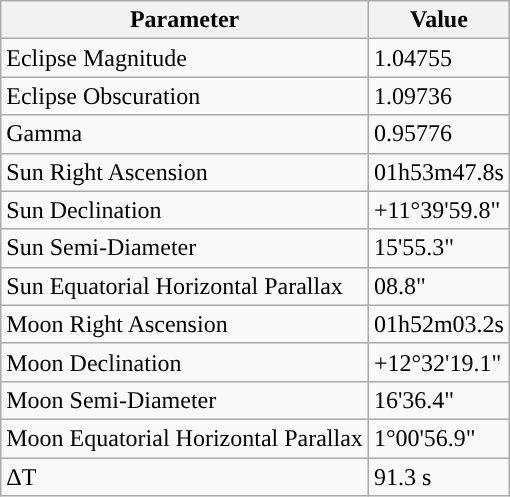<table class="wikitable">
<tr>
<th>Parameter</th>
<th>Value</th>
</tr>
<tr>
<td>Eclipse Magnitude</td>
<td>1.04755</td>
</tr>
<tr>
<td>Eclipse Obscuration</td>
<td>1.09736</td>
</tr>
<tr>
<td>Gamma</td>
<td>0.95776</td>
</tr>
<tr>
<td>Sun Right Ascension</td>
<td>01h53m47.8s</td>
</tr>
<tr>
<td>Sun Declination</td>
<td>+11°39'59.8"</td>
</tr>
<tr>
<td>Sun Semi-Diameter</td>
<td>15'55.3"</td>
</tr>
<tr>
<td>Sun Equatorial Horizontal Parallax</td>
<td>08.8"</td>
</tr>
<tr>
<td>Moon Right Ascension</td>
<td>01h52m03.2s</td>
</tr>
<tr>
<td>Moon Declination</td>
<td>+12°32'19.1"</td>
</tr>
<tr>
<td>Moon Semi-Diameter</td>
<td>16'36.4"</td>
</tr>
<tr>
<td>Moon Equatorial Horizontal Parallax</td>
<td>1°00'56.9"</td>
</tr>
<tr>
<td>ΔT</td>
<td>91.3 s</td>
</tr>
</table>
